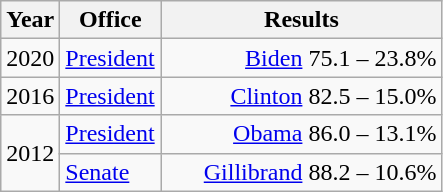<table class=wikitable>
<tr>
<th width="30">Year</th>
<th width="60">Office</th>
<th width="180">Results</th>
</tr>
<tr>
<td>2020</td>
<td><a href='#'>President</a></td>
<td align="right" ><a href='#'>Biden</a> 75.1 – 23.8%</td>
</tr>
<tr>
<td>2016</td>
<td><a href='#'>President</a></td>
<td align="right" ><a href='#'>Clinton</a> 82.5 – 15.0%</td>
</tr>
<tr>
<td rowspan="2">2012</td>
<td><a href='#'>President</a></td>
<td align="right" ><a href='#'>Obama</a> 86.0 – 13.1%</td>
</tr>
<tr>
<td><a href='#'>Senate</a></td>
<td align="right" ><a href='#'>Gillibrand</a> 88.2 – 10.6%</td>
</tr>
</table>
